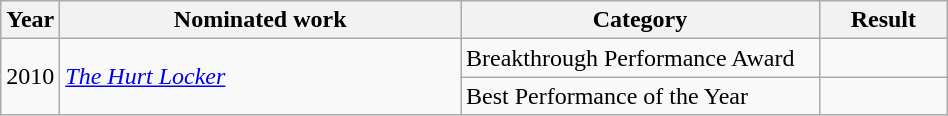<table class="wikitable sortable" width="50%">
<tr>
<th width="1%">Year</th>
<th width="45%">Nominated work</th>
<th width="40%">Category</th>
<th width="14%">Result</th>
</tr>
<tr>
<td rowspan="2">2010</td>
<td rowspan="2"><em><a href='#'>The Hurt Locker</a></em></td>
<td>Breakthrough Performance Award</td>
<td></td>
</tr>
<tr>
<td>Best Performance of the Year</td>
<td></td>
</tr>
</table>
